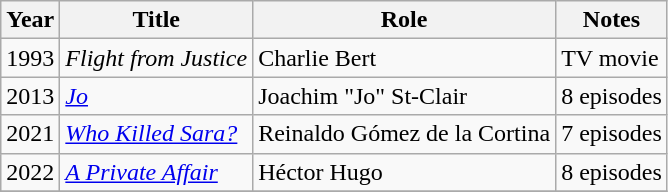<table class="wikitable sortable">
<tr>
<th>Year</th>
<th>Title</th>
<th>Role</th>
<th>Notes</th>
</tr>
<tr>
<td>1993</td>
<td><em>Flight from Justice</em></td>
<td>Charlie Bert</td>
<td>TV movie</td>
</tr>
<tr>
<td>2013</td>
<td><em><a href='#'>Jo</a></em></td>
<td>Joachim "Jo" St-Clair</td>
<td>8 episodes</td>
</tr>
<tr>
<td>2021</td>
<td><em><a href='#'>Who Killed Sara?</a></em></td>
<td>Reinaldo Gómez de la Cortina</td>
<td>7 episodes</td>
</tr>
<tr>
<td>2022</td>
<td><em><a href='#'>A Private Affair</a></em></td>
<td>Héctor Hugo</td>
<td>8 episodes</td>
</tr>
<tr>
</tr>
</table>
